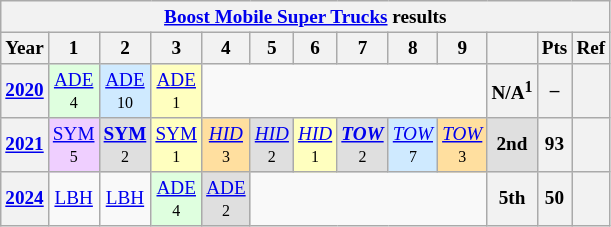<table class="wikitable" style="text-align:center; font-size:80%">
<tr>
<th colspan=45><a href='#'>Boost Mobile Super Trucks</a> results</th>
</tr>
<tr>
<th>Year</th>
<th>1</th>
<th>2</th>
<th>3</th>
<th>4</th>
<th>5</th>
<th>6</th>
<th>7</th>
<th>8</th>
<th>9</th>
<th></th>
<th>Pts</th>
<th>Ref</th>
</tr>
<tr>
<th><a href='#'>2020</a></th>
<td style="background:#DFFFDF;"><a href='#'>ADE</a><br><small>4</small></td>
<td style="background:#CFEAFF;"><a href='#'>ADE</a><br><small>10</small></td>
<td style="background:#FFFFBF;"><a href='#'>ADE</a><br><small>1</small></td>
<td colspan=6></td>
<th>N/A<sup>1</sup></th>
<th>–</th>
<th></th>
</tr>
<tr>
<th><a href='#'>2021</a></th>
<td style="background:#EFCFFF;"><a href='#'>SYM</a><br><small>5</small></td>
<td style="background:#DFDFDF;"><strong><a href='#'>SYM</a></strong><br><small>2</small></td>
<td style="background:#FFFFBF;"><a href='#'>SYM</a><br><small>1</small></td>
<td style="background:#FFDF9F;"><em><a href='#'>HID</a></em><br><small>3</small></td>
<td style="background:#DFDFDF;"><em><a href='#'>HID</a></em><br><small>2</small></td>
<td style="background:#FFFFBF;"><em><a href='#'>HID</a></em><br><small>1</small></td>
<td style="background:#DFDFDF;"><strong><em><a href='#'>TOW</a></em></strong><br><small>2</small></td>
<td style="background:#CFEAFF;"><em><a href='#'>TOW</a></em><br><small>7</small></td>
<td style="background:#FFDF9F;"><em><a href='#'>TOW</a></em><br><small>3</small></td>
<th style="background:#DFDFDF;">2nd</th>
<th>93</th>
<th></th>
</tr>
<tr>
<th><a href='#'>2024</a></th>
<td><a href='#'>LBH</a></td>
<td><a href='#'>LBH</a></td>
<td style="background:#DFFFDF;"><a href='#'>ADE</a><br><small>4</small></td>
<td style="background:#DFDFDF;"><a href='#'>ADE</a><br><small>2</small></td>
<td colspan=5></td>
<th>5th</th>
<th>50</th>
<th></th>
</tr>
</table>
